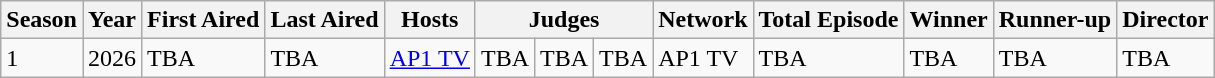<table class="wikitable">
<tr>
<th>Season</th>
<th>Year</th>
<th>First Aired</th>
<th>Last Aired</th>
<th>Hosts</th>
<th colspan="3">Judges</th>
<th>Network</th>
<th>Total Episode</th>
<th>Winner</th>
<th>Runner-up</th>
<th>Director</th>
</tr>
<tr>
<td>1</td>
<td>2026</td>
<td>TBA</td>
<td>TBA</td>
<td><a href='#'>AP1 TV</a></td>
<td>TBA</td>
<td>TBA</td>
<td>TBA</td>
<td>AP1 TV</td>
<td>TBA</td>
<td>TBA</td>
<td>TBA</td>
<td>TBA</td>
</tr>
</table>
